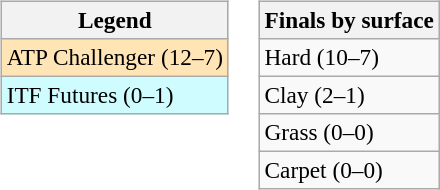<table>
<tr valign=top>
<td><br><table class=wikitable style=font-size:97%>
<tr>
<th>Legend</th>
</tr>
<tr bgcolor=moccasin>
<td>ATP Challenger (12–7)</td>
</tr>
<tr bgcolor=cffcff>
<td>ITF Futures (0–1)</td>
</tr>
</table>
</td>
<td><br><table class=wikitable style=font-size:97%>
<tr>
<th>Finals by surface</th>
</tr>
<tr>
<td>Hard (10–7)</td>
</tr>
<tr>
<td>Clay (2–1)</td>
</tr>
<tr>
<td>Grass (0–0)</td>
</tr>
<tr>
<td>Carpet (0–0)</td>
</tr>
</table>
</td>
</tr>
</table>
